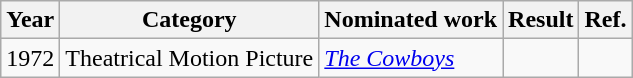<table class="wikitable">
<tr>
<th>Year</th>
<th>Category</th>
<th>Nominated work</th>
<th>Result</th>
<th>Ref.</th>
</tr>
<tr>
<td>1972</td>
<td>Theatrical Motion Picture</td>
<td><em><a href='#'>The Cowboys</a></em></td>
<td></td>
<td align="center"></td>
</tr>
</table>
